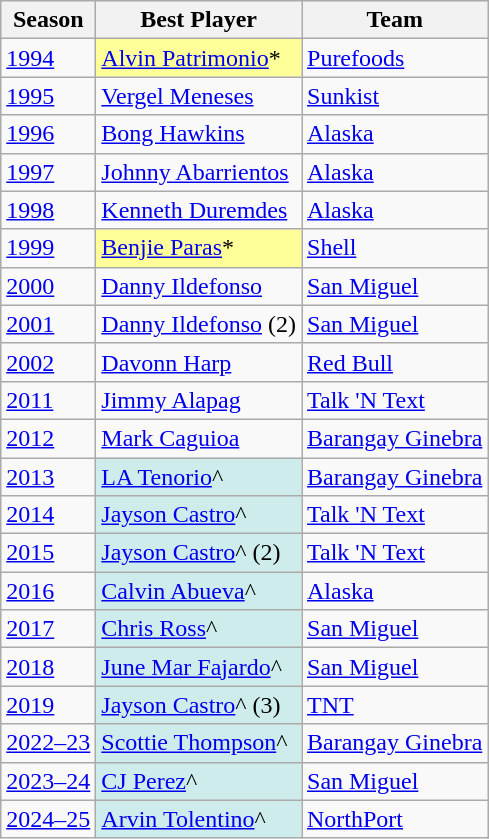<table class="wikitable">
<tr>
<th>Season</th>
<th>Best Player</th>
<th>Team</th>
</tr>
<tr>
<td><a href='#'>1994</a></td>
<td !scope="row" style="background-color:#FFFF99"><a href='#'>Alvin Patrimonio</a>*</td>
<td><a href='#'>Purefoods</a></td>
</tr>
<tr>
<td><a href='#'>1995</a></td>
<td><a href='#'>Vergel Meneses</a></td>
<td><a href='#'>Sunkist</a></td>
</tr>
<tr>
<td><a href='#'>1996</a></td>
<td><a href='#'>Bong Hawkins</a></td>
<td><a href='#'>Alaska</a></td>
</tr>
<tr>
<td><a href='#'>1997</a></td>
<td><a href='#'>Johnny Abarrientos</a></td>
<td><a href='#'>Alaska</a></td>
</tr>
<tr>
<td><a href='#'>1998</a></td>
<td><a href='#'>Kenneth Duremdes</a></td>
<td><a href='#'>Alaska</a></td>
</tr>
<tr>
<td><a href='#'>1999</a></td>
<td !scope="row" style="background-color:#FFFF99"><a href='#'>Benjie Paras</a>*</td>
<td><a href='#'>Shell</a></td>
</tr>
<tr>
<td><a href='#'>2000</a></td>
<td><a href='#'>Danny Ildefonso</a></td>
<td><a href='#'>San Miguel</a></td>
</tr>
<tr>
<td><a href='#'>2001</a></td>
<td><a href='#'>Danny Ildefonso</a> (2)</td>
<td><a href='#'>San Miguel</a></td>
</tr>
<tr>
<td><a href='#'>2002</a></td>
<td><a href='#'>Davonn Harp</a></td>
<td><a href='#'>Red Bull</a></td>
</tr>
<tr>
<td><a href='#'>2011</a></td>
<td><a href='#'>Jimmy Alapag</a></td>
<td><a href='#'>Talk 'N Text</a></td>
</tr>
<tr>
<td><a href='#'>2012</a></td>
<td><a href='#'>Mark Caguioa</a></td>
<td><a href='#'>Barangay Ginebra</a></td>
</tr>
<tr>
<td><a href='#'>2013</a></td>
<td style="background-color:#CFECEC"><a href='#'>LA Tenorio</a>^</td>
<td><a href='#'>Barangay Ginebra</a></td>
</tr>
<tr>
<td><a href='#'>2014</a></td>
<td style="background-color:#CFECEC"><a href='#'>Jayson Castro</a>^</td>
<td><a href='#'>Talk 'N Text</a></td>
</tr>
<tr>
<td><a href='#'>2015</a></td>
<td style="background-color:#CFECEC"><a href='#'>Jayson Castro</a>^ (2)</td>
<td><a href='#'>Talk 'N Text</a></td>
</tr>
<tr>
<td><a href='#'>2016</a></td>
<td style="background-color:#CFECEC"><a href='#'>Calvin Abueva</a>^</td>
<td><a href='#'>Alaska</a></td>
</tr>
<tr>
<td><a href='#'>2017</a></td>
<td style="background-color:#CFECEC"><a href='#'>Chris Ross</a>^</td>
<td><a href='#'>San Miguel</a></td>
</tr>
<tr>
<td><a href='#'>2018</a></td>
<td style="background-color:#CFECEC"><a href='#'>June Mar Fajardo</a>^</td>
<td><a href='#'>San Miguel</a></td>
</tr>
<tr>
<td><a href='#'>2019</a></td>
<td style="background-color:#CFECEC"><a href='#'>Jayson Castro</a>^ (3)</td>
<td><a href='#'>TNT</a></td>
</tr>
<tr>
<td><a href='#'>2022–23</a></td>
<td style="background-color:#CFECEC"><a href='#'>Scottie Thompson</a>^</td>
<td><a href='#'>Barangay Ginebra</a></td>
</tr>
<tr>
<td><a href='#'>2023–24</a></td>
<td style="background-color:#CFECEC"><a href='#'>CJ Perez</a>^</td>
<td><a href='#'>San Miguel</a></td>
</tr>
<tr>
<td><a href='#'>2024–25</a></td>
<td style="background-color:#CFECEC"><a href='#'>Arvin Tolentino</a>^</td>
<td><a href='#'>NorthPort</a></td>
</tr>
</table>
